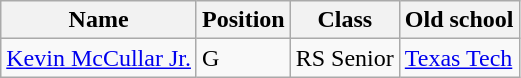<table class="wikitable">
<tr>
<th>Name</th>
<th>Position</th>
<th>Class</th>
<th>Old school</th>
</tr>
<tr>
<td><a href='#'>Kevin McCullar Jr.</a></td>
<td>G</td>
<td>RS Senior</td>
<td><a href='#'>Texas Tech</a></td>
</tr>
</table>
